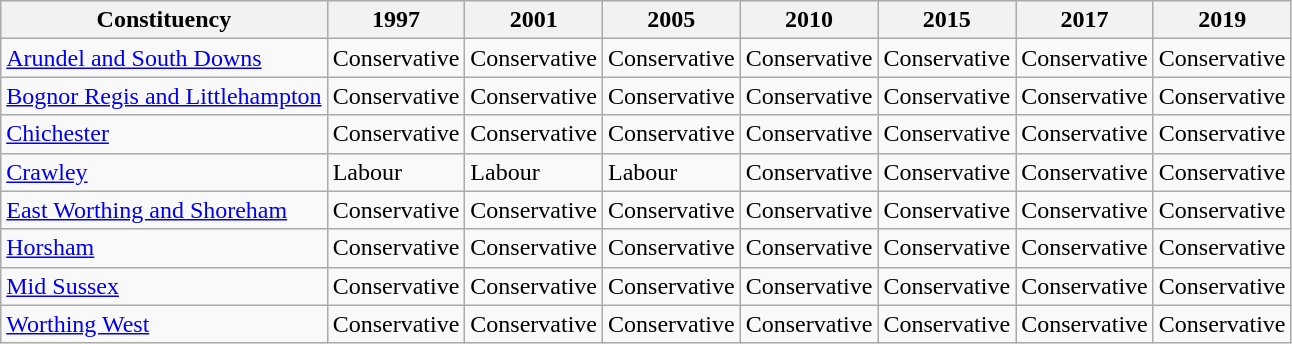<table class="wikitable">
<tr>
<th>Constituency</th>
<th>1997</th>
<th>2001</th>
<th>2005</th>
<th>2010</th>
<th>2015</th>
<th>2017</th>
<th>2019</th>
</tr>
<tr>
<td><a href='#'>Arundel and South Downs</a></td>
<td bgcolor=>Conservative</td>
<td bgcolor=>Conservative</td>
<td bgcolor=>Conservative</td>
<td bgcolor=>Conservative</td>
<td bgcolor=>Conservative</td>
<td bgcolor=>Conservative</td>
<td bgcolor=>Conservative</td>
</tr>
<tr>
<td><a href='#'>Bognor Regis and Littlehampton</a></td>
<td bgcolor=>Conservative</td>
<td bgcolor=>Conservative</td>
<td bgcolor=>Conservative</td>
<td bgcolor=>Conservative</td>
<td bgcolor=>Conservative</td>
<td bgcolor=>Conservative</td>
<td bgcolor=>Conservative</td>
</tr>
<tr>
<td><a href='#'>Chichester</a></td>
<td bgcolor=>Conservative</td>
<td bgcolor=>Conservative</td>
<td bgcolor=>Conservative</td>
<td bgcolor=>Conservative</td>
<td bgcolor=>Conservative</td>
<td bgcolor=>Conservative</td>
<td bgcolor=>Conservative</td>
</tr>
<tr>
<td><a href='#'>Crawley</a></td>
<td bgcolor=>Labour</td>
<td bgcolor=>Labour</td>
<td bgcolor=>Labour</td>
<td bgcolor=>Conservative</td>
<td bgcolor=>Conservative</td>
<td bgcolor=>Conservative</td>
<td bgcolor=>Conservative</td>
</tr>
<tr>
<td><a href='#'>East Worthing and Shoreham</a></td>
<td bgcolor=>Conservative</td>
<td bgcolor=>Conservative</td>
<td bgcolor=>Conservative</td>
<td bgcolor=>Conservative</td>
<td bgcolor=>Conservative</td>
<td bgcolor=>Conservative</td>
<td bgcolor=>Conservative</td>
</tr>
<tr>
<td><a href='#'>Horsham</a></td>
<td bgcolor=>Conservative</td>
<td bgcolor=>Conservative</td>
<td bgcolor=>Conservative</td>
<td bgcolor=>Conservative</td>
<td bgcolor=>Conservative</td>
<td bgcolor=>Conservative</td>
<td bgcolor=>Conservative</td>
</tr>
<tr>
<td><a href='#'>Mid Sussex</a></td>
<td bgcolor=>Conservative</td>
<td bgcolor=>Conservative</td>
<td bgcolor=>Conservative</td>
<td bgcolor=>Conservative</td>
<td bgcolor=>Conservative</td>
<td bgcolor=>Conservative</td>
<td bgcolor=>Conservative</td>
</tr>
<tr>
<td><a href='#'>Worthing West</a></td>
<td bgcolor=>Conservative</td>
<td bgcolor=>Conservative</td>
<td bgcolor=>Conservative</td>
<td bgcolor=>Conservative</td>
<td bgcolor=>Conservative</td>
<td bgcolor=>Conservative</td>
<td bgcolor=>Conservative</td>
</tr>
</table>
